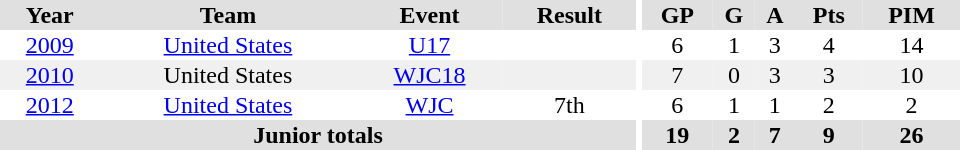<table border="0" cellpadding="1" cellspacing="0" ID="Table3" style="text-align:center; width:40em">
<tr ALIGN="center" bgcolor="#e0e0e0">
<th>Year</th>
<th>Team</th>
<th>Event</th>
<th>Result</th>
<th rowspan="99" bgcolor="#ffffff"></th>
<th>GP</th>
<th>G</th>
<th>A</th>
<th>Pts</th>
<th>PIM</th>
</tr>
<tr>
<td><a href='#'>2009</a></td>
<td><a href='#'>United States</a></td>
<td><a href='#'>U17</a></td>
<td></td>
<td>6</td>
<td>1</td>
<td>3</td>
<td>4</td>
<td>14</td>
</tr>
<tr bgcolor="#f0f0f0">
<td><a href='#'>2010</a></td>
<td>United States</td>
<td><a href='#'>WJC18</a></td>
<td></td>
<td>7</td>
<td>0</td>
<td>3</td>
<td>3</td>
<td>10</td>
</tr>
<tr>
<td><a href='#'>2012</a></td>
<td><a href='#'>United States</a></td>
<td><a href='#'>WJC</a></td>
<td>7th</td>
<td>6</td>
<td>1</td>
<td>1</td>
<td>2</td>
<td>2</td>
</tr>
<tr bgcolor="#e0e0e0">
<th colspan="4">Junior totals</th>
<th>19</th>
<th>2</th>
<th>7</th>
<th>9</th>
<th>26</th>
</tr>
</table>
